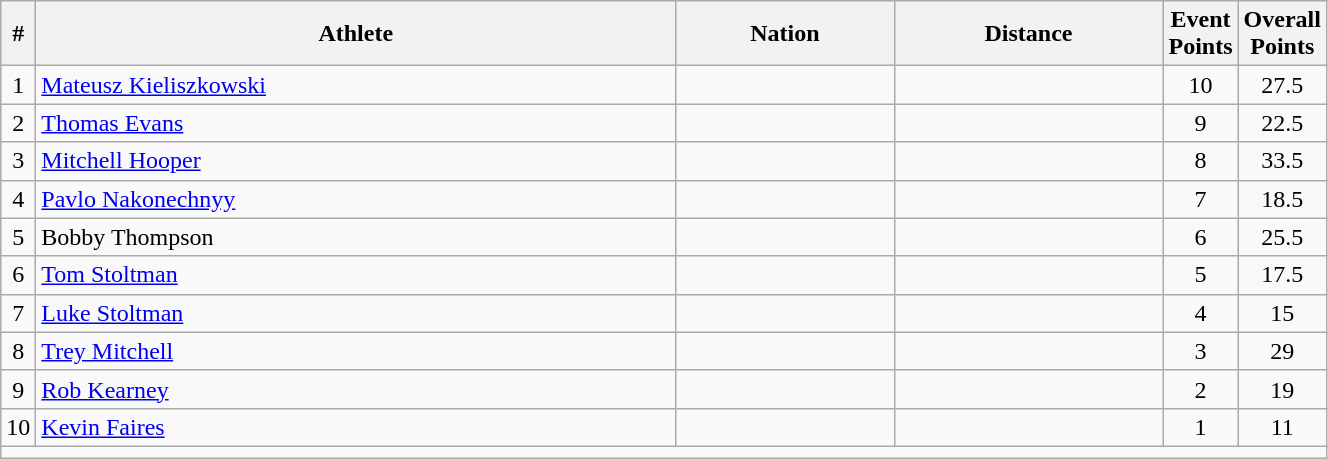<table class="wikitable sortable" style="text-align:center;width: 70%;">
<tr>
<th scope="col" style="width: 10px;">#</th>
<th scope="col">Athlete</th>
<th scope="col">Nation</th>
<th scope="col">Distance</th>
<th scope="col" style="width: 10px;">Event Points</th>
<th scope="col" style="width: 10px;">Overall Points</th>
</tr>
<tr>
<td>1</td>
<td align=left><a href='#'>Mateusz Kieliszkowski</a></td>
<td align=left></td>
<td></td>
<td>10</td>
<td>27.5</td>
</tr>
<tr>
<td>2</td>
<td align=left><a href='#'>Thomas Evans</a></td>
<td align=left></td>
<td></td>
<td>9</td>
<td>22.5</td>
</tr>
<tr>
<td>3</td>
<td align=left><a href='#'>Mitchell Hooper</a></td>
<td align=left></td>
<td></td>
<td>8</td>
<td>33.5</td>
</tr>
<tr>
<td>4</td>
<td align=left><a href='#'>Pavlo Nakonechnyy</a></td>
<td align=left></td>
<td></td>
<td>7</td>
<td>18.5</td>
</tr>
<tr>
<td>5</td>
<td align=left>Bobby Thompson</td>
<td align=left></td>
<td></td>
<td>6</td>
<td>25.5</td>
</tr>
<tr>
<td>6</td>
<td align=left><a href='#'>Tom Stoltman</a></td>
<td align=left></td>
<td></td>
<td>5</td>
<td>17.5</td>
</tr>
<tr>
<td>7</td>
<td align=left><a href='#'>Luke Stoltman</a></td>
<td align=left></td>
<td></td>
<td>4</td>
<td>15</td>
</tr>
<tr>
<td>8</td>
<td align=left><a href='#'>Trey Mitchell</a></td>
<td align=left></td>
<td></td>
<td>3</td>
<td>29</td>
</tr>
<tr>
<td>9</td>
<td align=left><a href='#'>Rob Kearney</a></td>
<td align=left></td>
<td></td>
<td>2</td>
<td>19</td>
</tr>
<tr>
<td>10</td>
<td align=left><a href='#'>Kevin Faires</a></td>
<td align=left></td>
<td></td>
<td>1</td>
<td>11</td>
</tr>
<tr class="sortbottom">
<td colspan="6"></td>
</tr>
</table>
